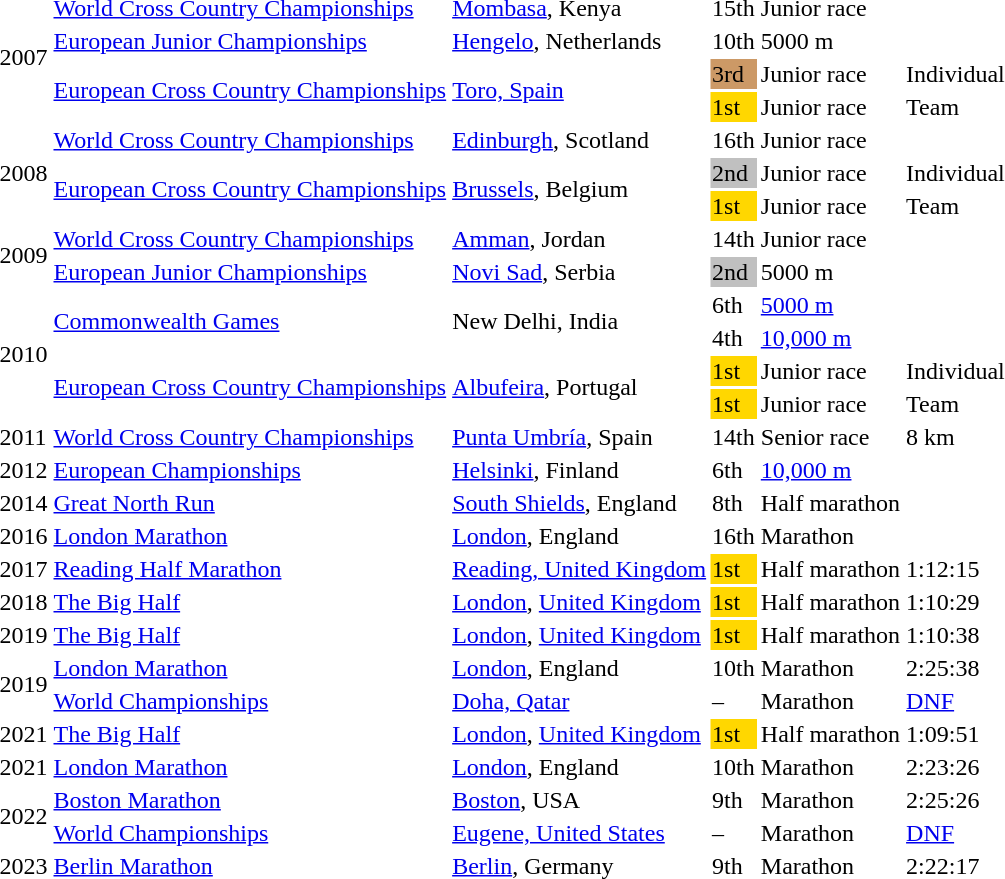<table>
<tr>
<td rowspan=4>2007</td>
<td><a href='#'>World Cross Country Championships</a></td>
<td><a href='#'>Mombasa</a>, Kenya</td>
<td>15th</td>
<td>Junior race</td>
<td></td>
</tr>
<tr>
<td><a href='#'>European Junior Championships</a></td>
<td><a href='#'>Hengelo</a>, Netherlands</td>
<td>10th</td>
<td>5000 m</td>
<td></td>
</tr>
<tr>
<td rowspan=2><a href='#'>European Cross Country Championships</a></td>
<td rowspan=2><a href='#'>Toro, Spain</a></td>
<td bgcolor=cc9966>3rd</td>
<td>Junior race</td>
<td>Individual</td>
</tr>
<tr>
<td bgcolor=gold>1st</td>
<td>Junior race</td>
<td>Team</td>
</tr>
<tr>
<td rowspan=3>2008</td>
<td><a href='#'>World Cross Country Championships</a></td>
<td><a href='#'>Edinburgh</a>, Scotland</td>
<td>16th</td>
<td>Junior race</td>
<td></td>
</tr>
<tr>
<td rowspan=2><a href='#'>European Cross Country Championships</a></td>
<td rowspan=2><a href='#'>Brussels</a>, Belgium</td>
<td bgcolor=silver>2nd</td>
<td>Junior race</td>
<td>Individual</td>
</tr>
<tr>
<td bgcolor=gold>1st</td>
<td>Junior race</td>
<td>Team</td>
</tr>
<tr>
<td rowspan=2>2009</td>
<td><a href='#'>World Cross Country Championships</a></td>
<td><a href='#'>Amman</a>, Jordan</td>
<td>14th</td>
<td>Junior race</td>
<td></td>
</tr>
<tr>
<td><a href='#'>European Junior Championships</a></td>
<td><a href='#'>Novi Sad</a>, Serbia</td>
<td bgcolor=silver>2nd</td>
<td>5000 m</td>
<td></td>
</tr>
<tr>
<td rowspan=4>2010</td>
<td rowspan=2><a href='#'>Commonwealth Games</a></td>
<td rowspan=2>New Delhi, India</td>
<td>6th</td>
<td><a href='#'>5000 m</a></td>
<td></td>
</tr>
<tr>
<td>4th</td>
<td><a href='#'>10,000 m</a></td>
<td></td>
</tr>
<tr>
<td rowspan=2><a href='#'>European Cross Country Championships</a></td>
<td rowspan=2><a href='#'>Albufeira</a>, Portugal</td>
<td bgcolor=gold>1st</td>
<td>Junior race</td>
<td>Individual</td>
</tr>
<tr>
<td bgcolor=gold>1st</td>
<td>Junior race</td>
<td>Team</td>
</tr>
<tr>
<td>2011</td>
<td><a href='#'>World Cross Country Championships</a></td>
<td><a href='#'>Punta Umbría</a>, Spain</td>
<td>14th</td>
<td>Senior race</td>
<td>8 km</td>
</tr>
<tr>
<td>2012</td>
<td><a href='#'>European Championships</a></td>
<td><a href='#'>Helsinki</a>, Finland</td>
<td>6th</td>
<td><a href='#'>10,000 m</a></td>
</tr>
<tr>
<td>2014</td>
<td><a href='#'>Great North Run</a></td>
<td><a href='#'>South Shields</a>, England</td>
<td>8th</td>
<td>Half marathon</td>
<td></td>
</tr>
<tr>
<td>2016</td>
<td><a href='#'>London Marathon</a></td>
<td><a href='#'>London</a>, England</td>
<td>16th</td>
<td>Marathon</td>
<td></td>
</tr>
<tr>
<td>2017</td>
<td><a href='#'>Reading Half Marathon</a></td>
<td><a href='#'>Reading, United Kingdom</a></td>
<td bgcolor="gold">1st</td>
<td>Half marathon</td>
<td>1:12:15</td>
</tr>
<tr>
<td>2018</td>
<td><a href='#'>The Big Half</a></td>
<td><a href='#'>London</a>, <a href='#'>United Kingdom</a></td>
<td bgcolor="gold">1st</td>
<td>Half marathon</td>
<td>1:10:29</td>
</tr>
<tr>
<td>2019</td>
<td><a href='#'>The Big Half</a></td>
<td><a href='#'>London</a>, <a href='#'>United Kingdom</a></td>
<td bgcolor="gold">1st</td>
<td>Half marathon</td>
<td>1:10:38</td>
</tr>
<tr>
<td rowspan=2>2019</td>
<td><a href='#'>London Marathon</a></td>
<td><a href='#'>London</a>, England</td>
<td>10th</td>
<td>Marathon</td>
<td>2:25:38</td>
</tr>
<tr>
<td><a href='#'>World Championships</a></td>
<td><a href='#'>Doha, Qatar</a></td>
<td>–</td>
<td>Marathon</td>
<td><a href='#'>DNF</a></td>
</tr>
<tr>
<td>2021</td>
<td><a href='#'>The Big Half</a></td>
<td><a href='#'>London</a>, <a href='#'>United Kingdom</a></td>
<td bgcolor="gold">1st</td>
<td>Half marathon</td>
<td>1:09:51</td>
</tr>
<tr>
<td>2021</td>
<td><a href='#'>London Marathon</a></td>
<td><a href='#'>London</a>, England</td>
<td>10th</td>
<td>Marathon</td>
<td>2:23:26</td>
</tr>
<tr>
<td rowspan=2>2022</td>
<td><a href='#'>Boston Marathon</a></td>
<td><a href='#'>Boston</a>, USA</td>
<td>9th</td>
<td>Marathon</td>
<td>2:25:26</td>
</tr>
<tr>
<td><a href='#'>World Championships</a></td>
<td><a href='#'>Eugene, United States</a></td>
<td>–</td>
<td>Marathon</td>
<td><a href='#'>DNF</a></td>
</tr>
<tr>
<td>2023</td>
<td><a href='#'>Berlin Marathon</a></td>
<td><a href='#'>Berlin</a>, Germany</td>
<td>9th</td>
<td>Marathon</td>
<td>2:22:17</td>
</tr>
</table>
